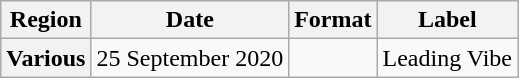<table class="wikitable plainrowheaders">
<tr>
<th scope="col">Region</th>
<th scope="col">Date</th>
<th scope="col">Format</th>
<th scope="col">Label</th>
</tr>
<tr>
<th scope="row">Various</th>
<td>25 September 2020</td>
<td></td>
<td>Leading Vibe</td>
</tr>
</table>
